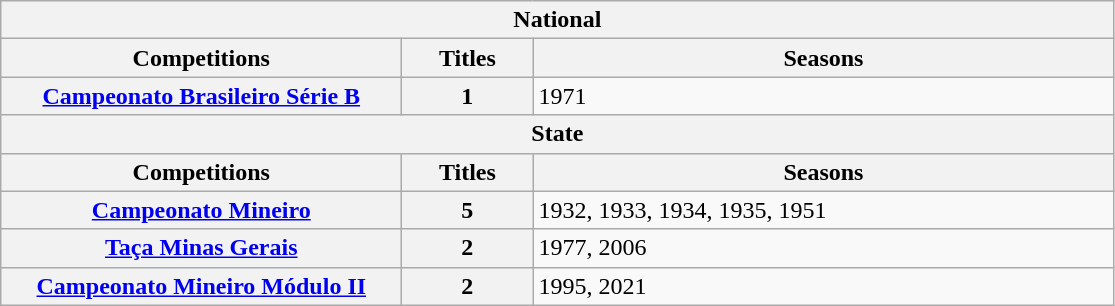<table class="wikitable">
<tr>
<th colspan="3">National</th>
</tr>
<tr>
<th style="width:260px">Competitions</th>
<th style="width:80px">Titles</th>
<th style="width:380px">Seasons</th>
</tr>
<tr>
<th style="text-align:center"><a href='#'>Campeonato Brasileiro Série B</a></th>
<th style="text-align:center"><strong>1</strong></th>
<td align="left">1971</td>
</tr>
<tr>
<th colspan="3">State</th>
</tr>
<tr>
<th>Competitions</th>
<th>Titles</th>
<th>Seasons</th>
</tr>
<tr>
<th style="text-align:center"><a href='#'>Campeonato Mineiro</a></th>
<th style="text-align:center"><strong>5</strong></th>
<td align="left">1932, 1933, 1934, 1935, 1951</td>
</tr>
<tr>
<th style="text-align:center"><a href='#'>Taça Minas Gerais</a></th>
<th style="text-align:center"><strong>2</strong></th>
<td align="left">1977, 2006</td>
</tr>
<tr>
<th style="text-align:center"><a href='#'>Campeonato Mineiro Módulo II</a></th>
<th style="text-align:center"><strong>2</strong></th>
<td align="left">1995, 2021</td>
</tr>
</table>
